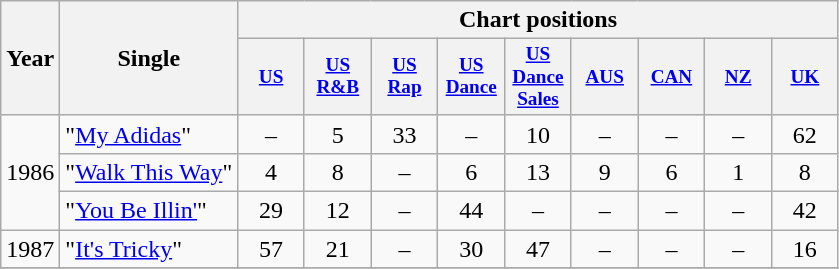<table class="wikitable">
<tr>
<th rowspan="2">Year</th>
<th rowspan="2">Single</th>
<th colspan="9">Chart positions</th>
</tr>
<tr>
<th scope="col" style="width:3em;font-size:80%;"><a href='#'>US</a><br></th>
<th scope="col" style="width:3em;font-size:80%;"><a href='#'>US R&B</a><br></th>
<th scope="col" style="width:3em;font-size:80%;"><a href='#'>US Rap</a><br></th>
<th scope="col" style="width:3em;font-size:80%;"><a href='#'>US Dance</a><br></th>
<th scope="col" style="width:3em;font-size:80%;"><a href='#'>US Dance Sales</a><br></th>
<th scope="col" style="width:3em;font-size:80%;"><a href='#'>AUS</a><br></th>
<th scope="col" style="width:3em;font-size:80%;"><a href='#'>CAN</a><br></th>
<th scope="col" style="width:3em;font-size:80%;"><a href='#'>NZ</a><br></th>
<th scope="col" style="width:3em;font-size:80%;"><a href='#'>UK</a><br></th>
</tr>
<tr>
<td style="text-align:center;" rowspan="3">1986</td>
<td align="left">"<a href='#'>My Adidas</a>"</td>
<td style="text-align:center;">–</td>
<td style="text-align:center;">5</td>
<td style="text-align:center;">33</td>
<td style="text-align:center;">–</td>
<td style="text-align:center;">10</td>
<td style="text-align:center;">–</td>
<td style="text-align:center;">–</td>
<td style="text-align:center;">–</td>
<td style="text-align:center;">62</td>
</tr>
<tr>
<td align="left">"<a href='#'>Walk This Way</a>"</td>
<td style="text-align:center;">4</td>
<td style="text-align:center;">8</td>
<td style="text-align:center;">–</td>
<td style="text-align:center;">6</td>
<td style="text-align:center;">13</td>
<td style="text-align:center;">9</td>
<td style="text-align:center;">6</td>
<td style="text-align:center;">1</td>
<td style="text-align:center;">8</td>
</tr>
<tr>
<td align="left">"<a href='#'>You Be Illin'</a>"</td>
<td style="text-align:center;">29</td>
<td style="text-align:center;">12</td>
<td style="text-align:center;">–</td>
<td style="text-align:center;">44</td>
<td style="text-align:center;">–</td>
<td style="text-align:center;">–</td>
<td style="text-align:center;">–</td>
<td style="text-align:center;">–</td>
<td style="text-align:center;">42</td>
</tr>
<tr>
<td style="text-align:center;">1987</td>
<td align="left">"<a href='#'>It's Tricky</a>"</td>
<td style="text-align:center;">57</td>
<td style="text-align:center;">21</td>
<td style="text-align:center;">–</td>
<td style="text-align:center;">30</td>
<td style="text-align:center;">47</td>
<td style="text-align:center;">–</td>
<td style="text-align:center;">–</td>
<td style="text-align:center;">–</td>
<td style="text-align:center;">16</td>
</tr>
<tr>
</tr>
</table>
